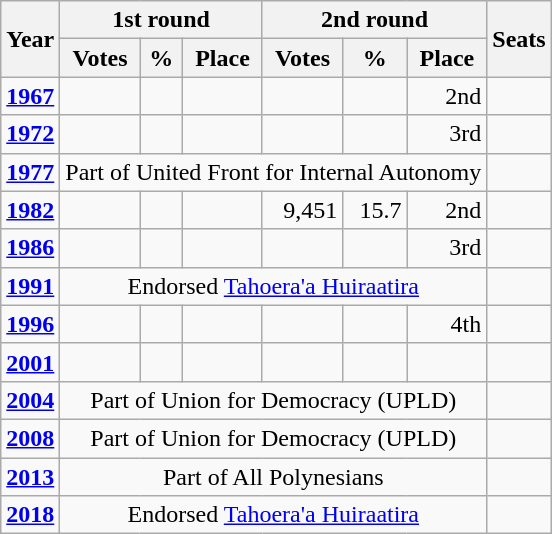<table class="wikitable" style="text-align:right">
<tr>
<th rowspan=2 scope=col>Year</th>
<th colspan=3 scope=col>1st round</th>
<th colspan="3" scope=col>2nd round</th>
<th rowspan="2" scope=col>Seats</th>
</tr>
<tr>
<th scope=col>Votes</th>
<th scope=col>%</th>
<th scope=col>Place</th>
<th scope=col>Votes</th>
<th scope=col>%</th>
<th scope=col>Place</th>
</tr>
<tr>
<td align="center"><strong><a href='#'>1967</a></strong></td>
<td></td>
<td></td>
<td></td>
<td></td>
<td></td>
<td>2nd</td>
<td></td>
</tr>
<tr>
<td align="center"><strong><a href='#'>1972</a></strong></td>
<td></td>
<td></td>
<td></td>
<td></td>
<td></td>
<td>3rd</td>
<td></td>
</tr>
<tr>
<td align="center"><strong><a href='#'>1977</a></strong></td>
<td colspan="6" align="center">Part of United Front for Internal Autonomy</td>
<td></td>
</tr>
<tr>
<td align="center"><strong><a href='#'>1982</a></strong></td>
<td></td>
<td></td>
<td></td>
<td>9,451</td>
<td>15.7</td>
<td>2nd</td>
<td></td>
</tr>
<tr>
<td align="center"><strong><a href='#'>1986</a></strong></td>
<td></td>
<td></td>
<td></td>
<td></td>
<td></td>
<td>3rd</td>
<td></td>
</tr>
<tr>
<td align="center"><strong><a href='#'>1991</a></strong></td>
<td colspan="6" align="center">Endorsed <a href='#'>Tahoera'a Huiraatira</a></td>
<td></td>
</tr>
<tr>
<td align="center"><strong><a href='#'>1996</a></strong></td>
<td></td>
<td></td>
<td></td>
<td></td>
<td></td>
<td>4th</td>
<td></td>
</tr>
<tr>
<td align="center"><strong><a href='#'>2001</a></strong></td>
<td></td>
<td></td>
<td></td>
<td></td>
<td></td>
<td></td>
<td></td>
</tr>
<tr>
<td align="center"><strong><a href='#'>2004</a></strong></td>
<td colspan="6" align="center">Part of Union for Democracy (UPLD)</td>
<td></td>
</tr>
<tr>
<td align="center"><strong><a href='#'>2008</a></strong></td>
<td colspan="6" align="center">Part of Union for Democracy (UPLD)</td>
<td></td>
</tr>
<tr>
<td align="center"><strong><a href='#'>2013</a></strong></td>
<td colspan="6" align="center">Part of All Polynesians</td>
<td></td>
</tr>
<tr>
<td align="center"><strong><a href='#'>2018</a></strong></td>
<td colspan="6" align="center">Endorsed <a href='#'>Tahoera'a Huiraatira</a></td>
<td></td>
</tr>
</table>
